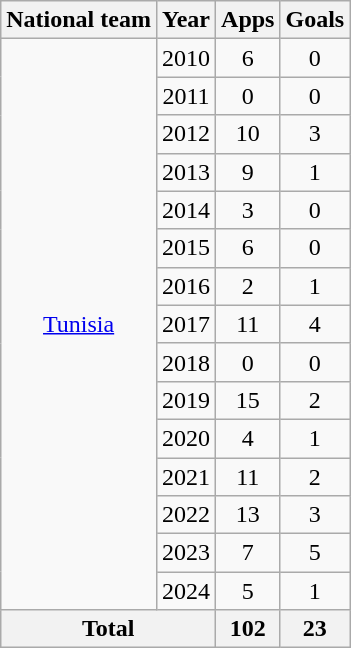<table class="wikitable" style="text-align:center">
<tr>
<th>National team</th>
<th>Year</th>
<th>Apps</th>
<th>Goals</th>
</tr>
<tr>
<td rowspan="15"><a href='#'>Tunisia</a></td>
<td>2010</td>
<td>6</td>
<td>0</td>
</tr>
<tr>
<td>2011</td>
<td>0</td>
<td>0</td>
</tr>
<tr>
<td>2012</td>
<td>10</td>
<td>3</td>
</tr>
<tr>
<td>2013</td>
<td>9</td>
<td>1</td>
</tr>
<tr>
<td>2014</td>
<td>3</td>
<td>0</td>
</tr>
<tr>
<td>2015</td>
<td>6</td>
<td>0</td>
</tr>
<tr>
<td>2016</td>
<td>2</td>
<td>1</td>
</tr>
<tr>
<td>2017</td>
<td>11</td>
<td>4</td>
</tr>
<tr>
<td>2018</td>
<td>0</td>
<td>0</td>
</tr>
<tr>
<td>2019</td>
<td>15</td>
<td>2</td>
</tr>
<tr>
<td>2020</td>
<td>4</td>
<td>1</td>
</tr>
<tr>
<td>2021</td>
<td>11</td>
<td>2</td>
</tr>
<tr>
<td>2022</td>
<td>13</td>
<td>3</td>
</tr>
<tr>
<td>2023</td>
<td>7</td>
<td>5</td>
</tr>
<tr>
<td>2024</td>
<td>5</td>
<td>1</td>
</tr>
<tr>
<th colspan="2">Total</th>
<th>102</th>
<th>23</th>
</tr>
</table>
